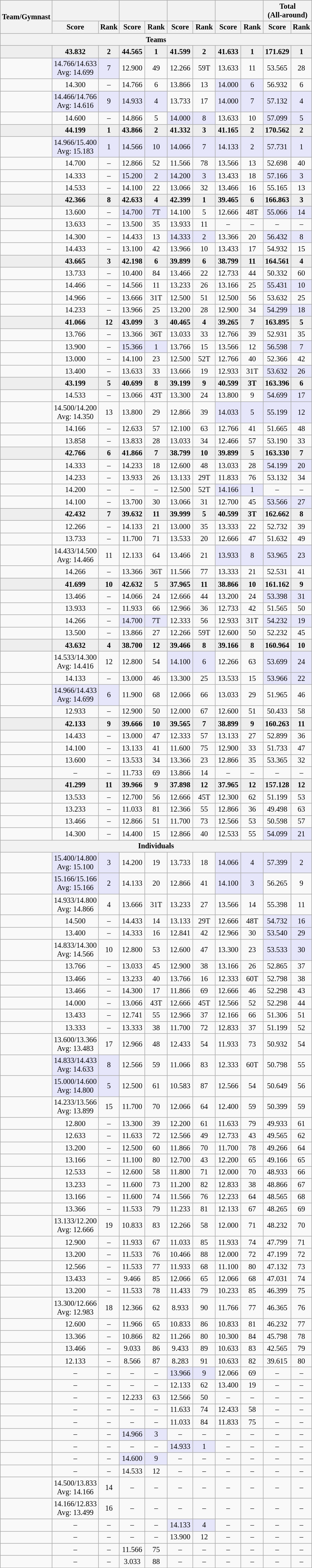<table class="wikitable sortable" style="text-align:center; font-size:85%">
<tr>
<th rowspan=2>Team/Gymnast</th>
<th style="width:6em" colspan=2></th>
<th style="width:6em" colspan=2></th>
<th style="width:6em" colspan=2></th>
<th style="width:6em" colspan=2></th>
<th style="width:6em" colspan=2>Total<br>(All-around)</th>
</tr>
<tr>
<th>Score</th>
<th>Rank</th>
<th>Score</th>
<th>Rank</th>
<th>Score</th>
<th>Rank</th>
<th>Score</th>
<th>Rank</th>
<th>Score</th>
<th>Rank</th>
</tr>
<tr>
<th colspan=11 align=center><strong>Teams</strong></th>
</tr>
<tr style="background:#eee;">
<td align=left><strong></strong></td>
<td><strong>43.832</strong></td>
<td data-sort-value=102><strong>2</strong></td>
<td><strong>44.565</strong></td>
<td data-sort-value=101><strong>1</strong></td>
<td><strong>41.599</strong></td>
<td data-sort-value=102><strong>2</strong></td>
<td><strong>41.633</strong></td>
<td data-sort-value=101><strong>1</strong></td>
<td><strong>171.629</strong></td>
<td data-sort-value=101><strong>1</strong></td>
</tr>
<tr>
<td align=left></td>
<td bgcolor=lavender>14.766/14.633 <br> Avg: 14.699</td>
<td bgcolor=lavender>7</td>
<td>12.900</td>
<td>49</td>
<td>12.266</td>
<td>59T</td>
<td>13.633</td>
<td>11</td>
<td>53.565</td>
<td>28</td>
</tr>
<tr>
<td align=left></td>
<td>14.300</td>
<td data-sort-value=200>–</td>
<td>14.766</td>
<td>6</td>
<td>13.866</td>
<td>13</td>
<td bgcolor=lavender>14.000</td>
<td bgcolor=lavender>6</td>
<td>56.932</td>
<td>6</td>
</tr>
<tr>
<td align=left></td>
<td bgcolor=lavender>14.466/14.766 <br> Avg: 14.616</td>
<td bgcolor=lavender>9</td>
<td bgcolor=lavender>14.933</td>
<td bgcolor=lavender>4</td>
<td>13.733</td>
<td>17</td>
<td bgcolor=lavender>14.000</td>
<td bgcolor=lavender>7</td>
<td bgcolor=lavender>57.132</td>
<td bgcolor=lavender>4</td>
</tr>
<tr>
<td align=left></td>
<td>14.600</td>
<td data-sort-value=200>–</td>
<td>14.866</td>
<td>5</td>
<td bgcolor=lavender>14.000</td>
<td bgcolor=lavender>8</td>
<td>13.633</td>
<td>10</td>
<td bgcolor=lavender>57.099</td>
<td bgcolor=lavender>5</td>
</tr>
<tr style="background:#eee;">
<td align=left><strong></strong></td>
<td><strong>44.199</strong></td>
<td data-sort-value=101><strong>1</strong></td>
<td><strong>43.866</strong></td>
<td data-sort-value=102><strong>2</strong></td>
<td><strong>41.332</strong></td>
<td data-sort-value=103><strong>3</strong></td>
<td><strong>41.165</strong></td>
<td data-sort-value=102><strong>2</strong></td>
<td><strong>170.562</strong></td>
<td data-sort-value=102><strong>2</strong></td>
</tr>
<tr>
<td align=left></td>
<td bgcolor=lavender>14.966/15.400 <br> Avg: 15.183</td>
<td bgcolor=lavender>1</td>
<td bgcolor=lavender>14.566</td>
<td bgcolor=lavender>10</td>
<td bgcolor=lavender>14.066</td>
<td bgcolor=lavender>7</td>
<td bgcolor=lavender>14.133</td>
<td bgcolor=lavender>2</td>
<td bgcolor=lavender>57.731</td>
<td bgcolor=lavender>1</td>
</tr>
<tr>
<td align=left></td>
<td>14.700</td>
<td data-sort-value=200>–</td>
<td>12.866</td>
<td>52</td>
<td>11.566</td>
<td>78</td>
<td>13.566</td>
<td>13</td>
<td>52.698</td>
<td>40</td>
</tr>
<tr>
<td align=left></td>
<td>14.333</td>
<td data-sort-value=200>–</td>
<td bgcolor=lavender>15.200</td>
<td bgcolor=lavender>2</td>
<td bgcolor=lavender>14.200</td>
<td bgcolor=lavender>3</td>
<td>13.433</td>
<td>18</td>
<td bgcolor=lavender>57.166</td>
<td bgcolor=lavender>3</td>
</tr>
<tr>
<td align=left></td>
<td>14.533</td>
<td data-sort-value=200>–</td>
<td>14.100</td>
<td>22</td>
<td>13.066</td>
<td>32</td>
<td>13.466</td>
<td>16</td>
<td>55.165</td>
<td>13</td>
</tr>
<tr style="background:#eee;">
<td align=left><strong></strong></td>
<td><strong>42.366</strong></td>
<td data-sort-value=108><strong>8</strong></td>
<td><strong>42.633</strong></td>
<td data-sort-value=104><strong>4</strong></td>
<td><strong>42.399</strong></td>
<td data-sort-value=101><strong>1</strong></td>
<td><strong>39.465</strong></td>
<td data-sort-value=106><strong>6</strong></td>
<td><strong>166.863</strong></td>
<td data-sort-value=103><strong>3</strong></td>
</tr>
<tr>
<td align=left></td>
<td>13.600</td>
<td data-sort-value=200>–</td>
<td bgcolor=lavender>14.700</td>
<td bgcolor=lavender>7T</td>
<td>14.100</td>
<td>5</td>
<td>12.666</td>
<td>48T</td>
<td bgcolor=lavender>55.066</td>
<td bgcolor=lavender>14</td>
</tr>
<tr>
<td align=left></td>
<td>13.633</td>
<td data-sort-value=200>–</td>
<td>13.500</td>
<td>35</td>
<td>13.933</td>
<td>11</td>
<td data-sort-value=0.000>–</td>
<td data-sort-value=200>–</td>
<td data-sort-value=41.066>–</td>
<td data-sort-value=200>–</td>
</tr>
<tr>
<td align=left></td>
<td>14.300</td>
<td data-sort-value=200>–</td>
<td>14.433</td>
<td>13</td>
<td bgcolor=lavender>14.333</td>
<td bgcolor=lavender>2</td>
<td>13.366</td>
<td>20</td>
<td bgcolor=lavender>56.432</td>
<td bgcolor=lavender>8</td>
</tr>
<tr>
<td align=left></td>
<td>14.433</td>
<td data-sort-value=200>–</td>
<td>13.100</td>
<td>42</td>
<td>13.966</td>
<td>10</td>
<td>13.433</td>
<td>17</td>
<td>54.932</td>
<td>15</td>
</tr>
<tr style="background:#eee;">
<td align=left><strong></strong></td>
<td><strong>43.665</strong></td>
<td data-sort-value=103><strong>3</strong></td>
<td><strong>42.198</strong></td>
<td data-sort-value=106><strong>6</strong></td>
<td><strong>39.899</strong></td>
<td data-sort-value=106><strong>6</strong></td>
<td><strong>38.799</strong></td>
<td data-sort-value=111><strong>11</strong></td>
<td><strong>164.561</strong></td>
<td data-sort-value=104><strong>4</strong></td>
</tr>
<tr>
<td align=left></td>
<td>13.733</td>
<td data-sort-value=200>–</td>
<td>10.400</td>
<td>84</td>
<td>13.466</td>
<td>22</td>
<td>12.733</td>
<td>44</td>
<td>50.332</td>
<td>60</td>
</tr>
<tr>
<td align=left></td>
<td>14.466</td>
<td data-sort-value=200>–</td>
<td>14.566</td>
<td>11</td>
<td>13.233</td>
<td>26</td>
<td>13.166</td>
<td>25</td>
<td bgcolor=lavender>55.431</td>
<td bgcolor=lavender>10</td>
</tr>
<tr>
<td align=left></td>
<td>14.966</td>
<td data-sort-value=200>–</td>
<td>13.666</td>
<td>31T</td>
<td>12.500</td>
<td>51</td>
<td>12.500</td>
<td>56</td>
<td>53.632</td>
<td>25</td>
</tr>
<tr>
<td align=left></td>
<td>14.233</td>
<td data-sort-value=200>–</td>
<td>13.966</td>
<td>25</td>
<td>13.200</td>
<td>28</td>
<td>12.900</td>
<td>34</td>
<td bgcolor=lavender>54.299</td>
<td bgcolor=lavender>18</td>
</tr>
<tr style="background:#eee;">
<td align=left><strong></strong></td>
<td><strong>41.066</strong></td>
<td data-sort-value=112><strong>12</strong></td>
<td><strong>43.099</strong></td>
<td data-sort-value=103><strong>3</strong></td>
<td><strong>40.465</strong></td>
<td data-sort-value=104><strong>4</strong></td>
<td><strong>39.265</strong></td>
<td data-sort-value=107><strong>7</strong></td>
<td><strong>163.895</strong></td>
<td data-sort-value=105><strong>5</strong></td>
</tr>
<tr>
<td align=left></td>
<td>13.766</td>
<td data-sort-value=200>–</td>
<td>13.366</td>
<td>36T</td>
<td>13.033</td>
<td>33</td>
<td>12.766</td>
<td>39</td>
<td>52.931</td>
<td>35</td>
</tr>
<tr>
<td align=left></td>
<td>13.900</td>
<td data-sort-value=200>–</td>
<td bgcolor=lavender>15.366</td>
<td bgcolor=lavender>1</td>
<td>13.766</td>
<td>15</td>
<td>13.566</td>
<td>12</td>
<td bgcolor=lavender>56.598</td>
<td bgcolor=lavender>7</td>
</tr>
<tr>
<td align=left></td>
<td>13.000</td>
<td data-sort-value=200>–</td>
<td>14.100</td>
<td>23</td>
<td>12.500</td>
<td>52T</td>
<td>12.766</td>
<td>40</td>
<td>52.366</td>
<td>42</td>
</tr>
<tr>
<td align=left></td>
<td>13.400</td>
<td data-sort-value=200>–</td>
<td>13.633</td>
<td>33</td>
<td>13.666</td>
<td>19</td>
<td>12.933</td>
<td>31T</td>
<td bgcolor=lavender>53.632</td>
<td bgcolor=lavender>26</td>
</tr>
<tr style="background:#eee;">
<td align=left><strong></strong></td>
<td><strong>43.199</strong></td>
<td data-sort-value=105><strong>5</strong></td>
<td><strong>40.699</strong></td>
<td data-sort-value=108><strong>8</strong></td>
<td><strong>39.199</strong></td>
<td data-sort-value=109><strong>9</strong></td>
<td><strong>40.599</strong></td>
<td data-sort-value=103><strong>3T</strong></td>
<td><strong>163.396</strong></td>
<td data-sort-value=106><strong>6</strong></td>
</tr>
<tr>
<td align=left></td>
<td>14.533</td>
<td data-sort-value=200>–</td>
<td>13.066</td>
<td>43T</td>
<td>13.300</td>
<td>24</td>
<td>13.800</td>
<td>9</td>
<td bgcolor=lavender>54.699</td>
<td bgcolor=lavender>17</td>
</tr>
<tr>
<td align=left></td>
<td>14.500/14.200 <br> Avg: 14.350</td>
<td>13</td>
<td>13.800</td>
<td>29</td>
<td>12.866</td>
<td>39</td>
<td bgcolor=lavender>14.033</td>
<td bgcolor=lavender>5</td>
<td bgcolor=lavender>55.199</td>
<td bgcolor=lavender>12</td>
</tr>
<tr>
<td align=left></td>
<td>14.166</td>
<td data-sort-value=200>–</td>
<td>12.633</td>
<td>57</td>
<td>12.100</td>
<td>63</td>
<td>12.766</td>
<td>41</td>
<td>51.665</td>
<td>48</td>
</tr>
<tr>
<td align=left></td>
<td>13.858</td>
<td data-sort-value=200>–</td>
<td>13.833</td>
<td>28</td>
<td>13.033</td>
<td>34</td>
<td>12.466</td>
<td>57</td>
<td>53.190</td>
<td>33</td>
</tr>
<tr style="background:#eee;">
<td align=left><strong></strong></td>
<td><strong>42.766</strong></td>
<td data-sort-value=106><strong>6</strong></td>
<td><strong>41.866</strong></td>
<td data-sort-value=107><strong>7</strong></td>
<td><strong>38.799</strong></td>
<td data-sort-value=110><strong>10</strong></td>
<td><strong>39.899</strong></td>
<td data-sort-value=105><strong>5</strong></td>
<td><strong>163.330</strong></td>
<td data-sort-value=107><strong>7</strong></td>
</tr>
<tr>
<td align=left></td>
<td>14.333</td>
<td data-sort-value=200>–</td>
<td>14.233</td>
<td>18</td>
<td>12.600</td>
<td>48</td>
<td>13.033</td>
<td>28</td>
<td bgcolor=lavender>54.199</td>
<td bgcolor=lavender>20</td>
</tr>
<tr>
<td align=left></td>
<td>14.233</td>
<td data-sort-value=200>–</td>
<td>13.933</td>
<td>26</td>
<td>13.133</td>
<td>29T</td>
<td>11.833</td>
<td>76</td>
<td>53.132</td>
<td>34</td>
</tr>
<tr>
<td align=left></td>
<td>14.200</td>
<td data-sort-value=200>–</td>
<td data-sort-value=0.000>–</td>
<td data-sort-value=200>–</td>
<td>12.500</td>
<td>52T</td>
<td bgcolor=lavender>14.166</td>
<td bgcolor=lavender>1</td>
<td data-sort-value=40.866>–</td>
<td data-sort-value=200>–</td>
</tr>
<tr>
<td align=left></td>
<td>14.100</td>
<td data-sort-value=200>–</td>
<td>13.700</td>
<td>30</td>
<td>13.066</td>
<td>31</td>
<td>12.700</td>
<td>45</td>
<td bgcolor=lavender>53.566</td>
<td bgcolor=lavender>27</td>
</tr>
<tr style="background:#eee;">
<td align=left><strong></strong></td>
<td><strong>42.432</strong></td>
<td data-sort-value=107><strong>7</strong></td>
<td><strong>39.632</strong></td>
<td data-sort-value=111><strong>11</strong></td>
<td><strong>39.999</strong></td>
<td data-sort-value=105><strong>5</strong></td>
<td><strong>40.599</strong></td>
<td data-sort-value=103><strong>3T</strong></td>
<td><strong>162.662</strong></td>
<td data-sort-value=108><strong>8</strong></td>
</tr>
<tr>
<td align=left></td>
<td>12.266</td>
<td data-sort-value=200>–</td>
<td>14.133</td>
<td>21</td>
<td>13.000</td>
<td>35</td>
<td>13.333</td>
<td>22</td>
<td>52.732</td>
<td>39</td>
</tr>
<tr>
<td align=left></td>
<td>13.733</td>
<td data-sort-value=200>–</td>
<td>11.700</td>
<td>71</td>
<td>13.533</td>
<td>20</td>
<td>12.666</td>
<td>47</td>
<td>51.632</td>
<td>49</td>
</tr>
<tr>
<td align=left></td>
<td>14.433/14.500 <br> Avg: 14.466</td>
<td>11</td>
<td>12.133</td>
<td>64</td>
<td>13.466</td>
<td>21</td>
<td bgcolor=lavender>13.933</td>
<td bgcolor=lavender>8</td>
<td bgcolor=lavender>53.965</td>
<td bgcolor=lavender>23</td>
</tr>
<tr>
<td align=left></td>
<td>14.266</td>
<td data-sort-value=200>–</td>
<td>13.366</td>
<td>36T</td>
<td>11.566</td>
<td>77</td>
<td>13.333</td>
<td>21</td>
<td>52.531</td>
<td>41</td>
</tr>
<tr style="background:#eee;">
<td align=left><strong></strong></td>
<td><strong>41.699</strong></td>
<td data-sort-value=110><strong>10</strong></td>
<td><strong>42.632</strong></td>
<td data-sort-value=105><strong>5</strong></td>
<td><strong>37.965</strong></td>
<td data-sort-value=111><strong>11</strong></td>
<td><strong>38.866</strong></td>
<td data-sort-value=110><strong>10</strong></td>
<td><strong>161.162</strong></td>
<td data-sort-value=109><strong>9</strong></td>
</tr>
<tr>
<td align=left></td>
<td>13.466</td>
<td data-sort-value=200>–</td>
<td>14.066</td>
<td>24</td>
<td>12.666</td>
<td>44</td>
<td>13.200</td>
<td>24</td>
<td bgcolor=lavender>53.398</td>
<td bgcolor=lavender>31</td>
</tr>
<tr>
<td align=left></td>
<td>13.933</td>
<td data-sort-value=200>–</td>
<td>11.933</td>
<td>66</td>
<td>12.966</td>
<td>36</td>
<td>12.733</td>
<td>42</td>
<td>51.565</td>
<td>50</td>
</tr>
<tr>
<td align=left></td>
<td>14.266</td>
<td data-sort-value=200>–</td>
<td bgcolor=lavender>14.700</td>
<td bgcolor=lavender>7T</td>
<td>12.333</td>
<td>56</td>
<td>12.933</td>
<td>31T</td>
<td bgcolor=lavender>54.232</td>
<td bgcolor=lavender>19</td>
</tr>
<tr>
<td align=left></td>
<td>13.500</td>
<td data-sort-value=200>–</td>
<td>13.866</td>
<td>27</td>
<td>12.266</td>
<td>59T</td>
<td>12.600</td>
<td>50</td>
<td>52.232</td>
<td>45</td>
</tr>
<tr style="background:#eee;">
<td align=left><strong></strong></td>
<td><strong>43.632</strong></td>
<td data-sort-value=104><strong>4</strong></td>
<td><strong>38.700</strong></td>
<td data-sort-value=112><strong>12</strong></td>
<td><strong>39.466</strong></td>
<td data-sort-value=108><strong>8</strong></td>
<td><strong>39.166</strong></td>
<td data-sort-value=108><strong>8</strong></td>
<td><strong>160.964</strong></td>
<td data-sort-value=110><strong>10</strong></td>
</tr>
<tr>
<td align=left></td>
<td>14.533/14.300 <br> Avg: 14.416</td>
<td>12</td>
<td>12.800</td>
<td>54</td>
<td bgcolor=lavender>14.100</td>
<td bgcolor=lavender>6</td>
<td>12.266</td>
<td>63</td>
<td bgcolor=lavender>53.699</td>
<td bgcolor=lavender>24</td>
</tr>
<tr>
<td align=left></td>
<td>14.133</td>
<td data-sort-value=200>–</td>
<td>13.000</td>
<td>46</td>
<td>13.300</td>
<td>25</td>
<td>13.533</td>
<td>15</td>
<td bgcolor=lavender>53.966</td>
<td bgcolor=lavender>22</td>
</tr>
<tr>
<td align=left></td>
<td bgcolor=lavender>14.966/14.433 <br> Avg: 14.699</td>
<td bgcolor=lavender>6</td>
<td>11.900</td>
<td>68</td>
<td>12.066</td>
<td>66</td>
<td>13.033</td>
<td>29</td>
<td>51.965</td>
<td>46</td>
</tr>
<tr>
<td align=left></td>
<td>12.933</td>
<td data-sort-value=200>–</td>
<td>12.900</td>
<td>50</td>
<td>12.000</td>
<td>67</td>
<td>12.600</td>
<td>51</td>
<td>50.433</td>
<td>58</td>
</tr>
<tr style="background:#eee;">
<td align=left><strong></strong></td>
<td><strong>42.133</strong></td>
<td data-sort-value=109><strong>9</strong></td>
<td><strong>39.666</strong></td>
<td data-sort-value=110><strong>10</strong></td>
<td><strong>39.565</strong></td>
<td data-sort-value=107><strong>7</strong></td>
<td><strong>38.899</strong></td>
<td data-sort-value=109><strong>9</strong></td>
<td><strong>160.263</strong></td>
<td data-sort-value=111><strong>11</strong></td>
</tr>
<tr>
<td align=left></td>
<td>14.433</td>
<td data-sort-value=200>–</td>
<td>13.000</td>
<td>47</td>
<td>12.333</td>
<td>57</td>
<td>13.133</td>
<td>27</td>
<td>52.899</td>
<td>36</td>
</tr>
<tr>
<td align=left></td>
<td>14.100</td>
<td data-sort-value=200>–</td>
<td>13.133</td>
<td>41</td>
<td>11.600</td>
<td>75</td>
<td>12.900</td>
<td>33</td>
<td>51.733</td>
<td>47</td>
</tr>
<tr>
<td align=left></td>
<td>13.600</td>
<td data-sort-value=200>–</td>
<td>13.533</td>
<td>34</td>
<td>13.366</td>
<td>23</td>
<td>12.866</td>
<td>35</td>
<td>53.365</td>
<td>32</td>
</tr>
<tr>
<td align=left></td>
<td data-sort-value=0.000>–</td>
<td data-sort-value=200>–</td>
<td>11.733</td>
<td>69</td>
<td>13.866</td>
<td>14</td>
<td data-sort-value=0.000>–</td>
<td data-sort-value=200>–</td>
<td data-sort-value=25.599>–</td>
<td data-sort-value=200>–</td>
</tr>
<tr style="background:#eee;">
<td align=left><strong></strong></td>
<td><strong>41.299</strong></td>
<td data-sort-value=111><strong>11</strong></td>
<td><strong>39.966</strong></td>
<td data-sort-value=109><strong>9</strong></td>
<td><strong>37.898</strong></td>
<td data-sort-value=112><strong>12</strong></td>
<td><strong>37.965</strong></td>
<td data-sort-value=112><strong>12</strong></td>
<td><strong>157.128</strong></td>
<td data-sort-value=112><strong>12</strong></td>
</tr>
<tr>
<td align=left></td>
<td>13.533</td>
<td data-sort-value=200>–</td>
<td>12.700</td>
<td>56</td>
<td>12.666</td>
<td>45T</td>
<td>12.300</td>
<td>62</td>
<td>51.199</td>
<td>53</td>
</tr>
<tr>
<td align=left></td>
<td>13.233</td>
<td data-sort-value=200>–</td>
<td>11.033</td>
<td>81</td>
<td>12.366</td>
<td>55</td>
<td>12.866</td>
<td>36</td>
<td>49.498</td>
<td>63</td>
</tr>
<tr>
<td align=left></td>
<td>13.466</td>
<td data-sort-value=200>–</td>
<td>12.866</td>
<td>51</td>
<td>11.700</td>
<td>73</td>
<td>12.566</td>
<td>53</td>
<td>50.598</td>
<td>57</td>
</tr>
<tr>
<td align=left></td>
<td>14.300</td>
<td data-sort-value=200>–</td>
<td>14.400</td>
<td>15</td>
<td>12.866</td>
<td>40</td>
<td>12.533</td>
<td>55</td>
<td bgcolor=lavender>54.099</td>
<td bgcolor=lavender>21</td>
</tr>
<tr>
<th colspan=11 align=center><strong>Individuals</strong></th>
</tr>
<tr>
<td align=left></td>
<td bgcolor=lavender>15.400/14.800 <br> Avg: 15.100</td>
<td bgcolor=lavender>3</td>
<td>14.200</td>
<td>19</td>
<td>13.733</td>
<td>18</td>
<td bgcolor=lavender>14.066</td>
<td bgcolor=lavender>4</td>
<td bgcolor=lavender>57.399</td>
<td bgcolor=lavender>2</td>
</tr>
<tr>
<td align=left></td>
<td bgcolor=lavender>15.166/15.166 <br> Avg: 15.166</td>
<td bgcolor=lavender>2</td>
<td>14.133</td>
<td>20</td>
<td>12.866</td>
<td>41</td>
<td bgcolor=lavender>14.100</td>
<td bgcolor=lavender>3</td>
<td>56.265</td>
<td>9</td>
</tr>
<tr>
<td align=left></td>
<td>14.933/14.800 <br> Avg: 14.866</td>
<td>4</td>
<td>13.666</td>
<td>31T</td>
<td>13.233</td>
<td>27</td>
<td>13.566</td>
<td>14</td>
<td>55.398</td>
<td>11</td>
</tr>
<tr>
<td align=left></td>
<td>14.500</td>
<td data-sort-value=200>–</td>
<td>14.433</td>
<td>14</td>
<td>13.133</td>
<td>29T</td>
<td>12.666</td>
<td>48T</td>
<td bgcolor=lavender>54.732</td>
<td bgcolor=lavender>16</td>
</tr>
<tr>
<td align=left></td>
<td>13.400</td>
<td data-sort-value=200>–</td>
<td>14.333</td>
<td>16</td>
<td>12.841</td>
<td>42</td>
<td>12.966</td>
<td>30</td>
<td bgcolor=lavender>53.540</td>
<td bgcolor=lavender>29</td>
</tr>
<tr>
<td align=left></td>
<td>14.833/14.300 <br> Avg: 14.566</td>
<td>10</td>
<td>12.800</td>
<td>53</td>
<td>12.600</td>
<td>47</td>
<td>13.300</td>
<td>23</td>
<td bgcolor=lavender>53.533</td>
<td bgcolor=lavender>30</td>
</tr>
<tr>
<td align=left></td>
<td>13.766</td>
<td data-sort-value=200>–</td>
<td>13.033</td>
<td>45</td>
<td>12.900</td>
<td>38</td>
<td>13.166</td>
<td>26</td>
<td>52.865</td>
<td>37</td>
</tr>
<tr>
<td align=left></td>
<td>13.466</td>
<td data-sort-value=200>–</td>
<td>13.233</td>
<td>40</td>
<td>13.766</td>
<td>16</td>
<td>12.333</td>
<td>60T</td>
<td>52.798</td>
<td>38</td>
</tr>
<tr>
<td align=left></td>
<td>13.466</td>
<td data-sort-value=200>–</td>
<td>14.300</td>
<td>17</td>
<td>11.866</td>
<td>69</td>
<td>12.666</td>
<td>46</td>
<td>52.298</td>
<td>43</td>
</tr>
<tr>
<td align=left></td>
<td>14.000</td>
<td data-sort-value=200>–</td>
<td>13.066</td>
<td>43T</td>
<td>12.666</td>
<td>45T</td>
<td>12.566</td>
<td>52</td>
<td>52.298</td>
<td>44</td>
</tr>
<tr>
<td align=left></td>
<td>13.433</td>
<td data-sort-value=200>–</td>
<td>12.741</td>
<td>55</td>
<td>12.966</td>
<td>37</td>
<td>12.166</td>
<td>66</td>
<td>51.306</td>
<td>51</td>
</tr>
<tr>
<td align=left></td>
<td>13.333</td>
<td data-sort-value=200>–</td>
<td>13.333</td>
<td>38</td>
<td>11.700</td>
<td>72</td>
<td>12.833</td>
<td>37</td>
<td>51.199</td>
<td>52</td>
</tr>
<tr>
<td align=left></td>
<td>13.600/13.366 <br> Avg: 13.483</td>
<td>17</td>
<td>12.966</td>
<td>48</td>
<td>12.433</td>
<td>54</td>
<td>11.933</td>
<td>73</td>
<td>50.932</td>
<td>54</td>
</tr>
<tr>
<td align=left></td>
<td bgcolor=lavender>14.833/14.433 <br> Avg: 14.633</td>
<td bgcolor=lavender>8</td>
<td>12.566</td>
<td>59</td>
<td>11.066</td>
<td>83</td>
<td>12.333</td>
<td>60T</td>
<td>50.798</td>
<td>55</td>
</tr>
<tr>
<td align=left></td>
<td bgcolor=lavender>15.000/14.600 <br> Avg: 14.800</td>
<td bgcolor=lavender>5</td>
<td>12.500</td>
<td>61</td>
<td>10.583</td>
<td>87</td>
<td>12.566</td>
<td>54</td>
<td>50.649</td>
<td>56</td>
</tr>
<tr>
<td align=left></td>
<td>14.233/13.566 <br> Avg: 13.899</td>
<td>15</td>
<td>11.700</td>
<td>70</td>
<td>12.066</td>
<td>64</td>
<td>12.400</td>
<td>59</td>
<td>50.399</td>
<td>59</td>
</tr>
<tr>
<td align=left></td>
<td>12.800</td>
<td data-sort-value=200>–</td>
<td>13.300</td>
<td>39</td>
<td>12.200</td>
<td>61</td>
<td>11.633</td>
<td>79</td>
<td>49.933</td>
<td>61</td>
</tr>
<tr>
<td align=left></td>
<td>12.633</td>
<td data-sort-value=200>–</td>
<td>11.633</td>
<td>72</td>
<td>12.566</td>
<td>49</td>
<td>12.733</td>
<td>43</td>
<td>49.565</td>
<td>62</td>
</tr>
<tr>
<td align=left></td>
<td>13.200</td>
<td data-sort-value=200>–</td>
<td>12.500</td>
<td>60</td>
<td>11.866</td>
<td>70</td>
<td>11.700</td>
<td>78</td>
<td>49.266</td>
<td>64</td>
</tr>
<tr>
<td align=left></td>
<td>13.166</td>
<td data-sort-value=200>–</td>
<td>11.100</td>
<td>80</td>
<td>12.700</td>
<td>43</td>
<td>12.200</td>
<td>65</td>
<td>49.166</td>
<td>65</td>
</tr>
<tr>
<td align=left></td>
<td>12.533</td>
<td data-sort-value=200>–</td>
<td>12.600</td>
<td>58</td>
<td>11.800</td>
<td>71</td>
<td>12.000</td>
<td>70</td>
<td>48.933</td>
<td>66</td>
</tr>
<tr>
<td align=left></td>
<td>13.233</td>
<td data-sort-value=200>–</td>
<td>11.600</td>
<td>73</td>
<td>11.200</td>
<td>82</td>
<td>12.833</td>
<td>38</td>
<td>48.866</td>
<td>67</td>
</tr>
<tr>
<td align=left></td>
<td>13.166</td>
<td data-sort-value=200>–</td>
<td>11.600</td>
<td>74</td>
<td>11.566</td>
<td>76</td>
<td>12.233</td>
<td>64</td>
<td>48.565</td>
<td>68</td>
</tr>
<tr>
<td align=left></td>
<td>13.366</td>
<td data-sort-value=200>–</td>
<td>11.533</td>
<td>79</td>
<td>11.233</td>
<td>81</td>
<td>12.133</td>
<td>67</td>
<td>48.265</td>
<td>69</td>
</tr>
<tr>
<td align=left></td>
<td>13.133/12.200 <br> Avg: 12.666</td>
<td>19</td>
<td>10.833</td>
<td>83</td>
<td>12.266</td>
<td>58</td>
<td>12.000</td>
<td>71</td>
<td>48.232</td>
<td>70</td>
</tr>
<tr>
<td align=left></td>
<td>12.900</td>
<td data-sort-value=200>–</td>
<td>11.933</td>
<td>67</td>
<td>11.033</td>
<td>85</td>
<td>11.933</td>
<td>74</td>
<td>47.799</td>
<td>71</td>
</tr>
<tr>
<td align=left></td>
<td>13.200</td>
<td data-sort-value=200>–</td>
<td>11.533</td>
<td>76</td>
<td>10.466</td>
<td>88</td>
<td>12.000</td>
<td>72</td>
<td>47.199</td>
<td>72</td>
</tr>
<tr>
<td align=left></td>
<td>12.566</td>
<td data-sort-value=200>–</td>
<td>11.533</td>
<td>77</td>
<td>11.933</td>
<td>68</td>
<td>11.100</td>
<td>80</td>
<td>47.132</td>
<td>73</td>
</tr>
<tr>
<td align=left></td>
<td>13.433</td>
<td data-sort-value=200>–</td>
<td>9.466</td>
<td>85</td>
<td>12.066</td>
<td>65</td>
<td>12.066</td>
<td>68</td>
<td>47.031</td>
<td>74</td>
</tr>
<tr>
<td align=left></td>
<td>13.200</td>
<td data-sort-value=200>–</td>
<td>11.533</td>
<td>78</td>
<td>11.433</td>
<td>79</td>
<td>10.233</td>
<td>85</td>
<td>46.399</td>
<td>75</td>
</tr>
<tr>
<td align=left></td>
<td>13.300/12.666 <br> Avg: 12.983</td>
<td>18</td>
<td>12.366</td>
<td>62</td>
<td>8.933</td>
<td>90</td>
<td>11.766</td>
<td>77</td>
<td>46.365</td>
<td>76</td>
</tr>
<tr>
<td align=left></td>
<td>12.600</td>
<td data-sort-value=200>–</td>
<td>11.966</td>
<td>65</td>
<td>10.833</td>
<td>86</td>
<td>10.833</td>
<td>81</td>
<td>46.232</td>
<td>77</td>
</tr>
<tr>
<td align=left></td>
<td>13.366</td>
<td data-sort-value=200>–</td>
<td>10.866</td>
<td>82</td>
<td>11.266</td>
<td>80</td>
<td>10.300</td>
<td>84</td>
<td>45.798</td>
<td>78</td>
</tr>
<tr>
<td align=left></td>
<td>13.466</td>
<td data-sort-value=200>–</td>
<td>9.033</td>
<td>86</td>
<td>9.433</td>
<td>89</td>
<td>10.633</td>
<td>83</td>
<td>42.565</td>
<td>79</td>
</tr>
<tr>
<td align=left></td>
<td>12.133</td>
<td data-sort-value=200>–</td>
<td>8.566</td>
<td>87</td>
<td>8.283</td>
<td>91</td>
<td>10.633</td>
<td>82</td>
<td>39.615</td>
<td>80</td>
</tr>
<tr>
<td align=left></td>
<td data-sort-value=0.000>–</td>
<td data-sort-value=200>–</td>
<td data-sort-value=0.000>–</td>
<td data-sort-value=200>–</td>
<td bgcolor=lavender>13.966</td>
<td bgcolor=lavender>9</td>
<td>12.066</td>
<td>69</td>
<td data-sort-value=26.032>–</td>
<td data-sort-value=200>–</td>
</tr>
<tr>
<td align=left></td>
<td data-sort-value=0.000>–</td>
<td data-sort-value=200>–</td>
<td data-sort-value=0.000>–</td>
<td data-sort-value=200>–</td>
<td>12.133</td>
<td>62</td>
<td>13.400</td>
<td>19</td>
<td data-sort-value=25.533>–</td>
<td data-sort-value=200>–</td>
</tr>
<tr>
<td align=left></td>
<td data-sort-value=0.000>–</td>
<td data-sort-value=200>–</td>
<td>12.233</td>
<td>63</td>
<td>12.566</td>
<td>50</td>
<td data-sort-value=0.000>–</td>
<td data-sort-value=200>–</td>
<td data-sort-value=24.799>–</td>
<td data-sort-value=200>–</td>
</tr>
<tr>
<td align=left></td>
<td data-sort-value=0.000>–</td>
<td data-sort-value=200>–</td>
<td data-sort-value=0.000>–</td>
<td data-sort-value=200>–</td>
<td>11.633</td>
<td>74</td>
<td>12.433</td>
<td>58</td>
<td data-sort-value=24.066>–</td>
<td data-sort-value=200>–</td>
</tr>
<tr>
<td align=left></td>
<td data-sort-value=0.000>–</td>
<td data-sort-value=200>–</td>
<td data-sort-value=0.000>–</td>
<td data-sort-value=200>–</td>
<td>11.033</td>
<td>84</td>
<td>11.833</td>
<td>75</td>
<td data-sort-value=22.866>–</td>
<td data-sort-value=200>–</td>
</tr>
<tr>
<td align=left></td>
<td data-sort-value=0.000>–</td>
<td data-sort-value=200>–</td>
<td bgcolor=lavender>14.966</td>
<td bgcolor=lavender>3</td>
<td data-sort-value=0.000>–</td>
<td data-sort-value=200>–</td>
<td data-sort-value=0.000>–</td>
<td data-sort-value=200>–</td>
<td data-sort-value=14.966>–</td>
<td data-sort-value=200>–</td>
</tr>
<tr>
<td align=left></td>
<td data-sort-value=0.000>–</td>
<td data-sort-value=200>–</td>
<td data-sort-value=0.000>–</td>
<td data-sort-value=200>–</td>
<td bgcolor=lavender>14.933</td>
<td bgcolor=lavender>1</td>
<td data-sort-value=0.000>–</td>
<td data-sort-value=200>–</td>
<td data-sort-value=14.933>–</td>
<td data-sort-value=200>–</td>
</tr>
<tr>
<td align=left></td>
<td data-sort-value=0.000>–</td>
<td data-sort-value=200>–</td>
<td bgcolor=lavender>14.600</td>
<td bgcolor=lavender>9</td>
<td data-sort-value=0.000>–</td>
<td data-sort-value=200>–</td>
<td data-sort-value=0.000>–</td>
<td data-sort-value=200>–</td>
<td data-sort-value=14.600>–</td>
<td data-sort-value=200>–</td>
</tr>
<tr>
<td align=left></td>
<td data-sort-value=0.000>–</td>
<td data-sort-value=200>–</td>
<td>14.533</td>
<td>12</td>
<td data-sort-value=0.000>–</td>
<td data-sort-value=200>–</td>
<td data-sort-value=0.000>–</td>
<td data-sort-value=200>–</td>
<td data-sort-value=14.533>–</td>
<td data-sort-value=200>–</td>
</tr>
<tr>
<td align=left></td>
<td>14.500/13.833 <br> Avg: 14.166</td>
<td>14</td>
<td data-sort-value=0.000>–</td>
<td data-sort-value=200>–</td>
<td data-sort-value=0.000>–</td>
<td data-sort-value=200>–</td>
<td data-sort-value=0.000>–</td>
<td data-sort-value=200>–</td>
<td data-sort-value=14.500>–</td>
<td data-sort-value=200>–</td>
</tr>
<tr>
<td align=left></td>
<td>14.166/12.833 <br> Avg: 13.499</td>
<td>16</td>
<td data-sort-value=0.000>–</td>
<td data-sort-value=200>–</td>
<td data-sort-value=0.000>–</td>
<td data-sort-value=200>–</td>
<td data-sort-value=0.000>–</td>
<td data-sort-value=200>–</td>
<td data-sort-value=14.166>–</td>
<td data-sort-value=200>–</td>
</tr>
<tr>
<td align=left></td>
<td data-sort-value=0.000>–</td>
<td data-sort-value=200>–</td>
<td data-sort-value=0.000>–</td>
<td data-sort-value=200>–</td>
<td bgcolor=lavender>14.133</td>
<td bgcolor=lavender>4</td>
<td data-sort-value=0.000>–</td>
<td data-sort-value=200>–</td>
<td data-sort-value=14.133>–</td>
<td data-sort-value=200>–</td>
</tr>
<tr>
<td align=left></td>
<td data-sort-value=0.000>–</td>
<td data-sort-value=200>–</td>
<td data-sort-value=0.000>–</td>
<td data-sort-value=200>–</td>
<td>13.900</td>
<td>12</td>
<td data-sort-value=0.000>–</td>
<td data-sort-value=200>–</td>
<td data-sort-value=13.900>–</td>
<td data-sort-value=200>–</td>
</tr>
<tr>
<td align=left></td>
<td data-sort-value=0.000>–</td>
<td data-sort-value=200>–</td>
<td>11.566</td>
<td>75</td>
<td data-sort-value=0.000>–</td>
<td data-sort-value=200>–</td>
<td data-sort-value=0.000>–</td>
<td data-sort-value=200>–</td>
<td data-sort-value=11.566>–</td>
<td data-sort-value=200>–</td>
</tr>
<tr>
<td align=left></td>
<td data-sort-value=0.000>–</td>
<td data-sort-value=200>–</td>
<td>3.033</td>
<td>88</td>
<td data-sort-value=0.000>–</td>
<td data-sort-value=200>–</td>
<td data-sort-value=0.000>–</td>
<td data-sort-value=200>–</td>
<td data-sort-value=3.033>–</td>
<td data-sort-value=200>–</td>
</tr>
</table>
